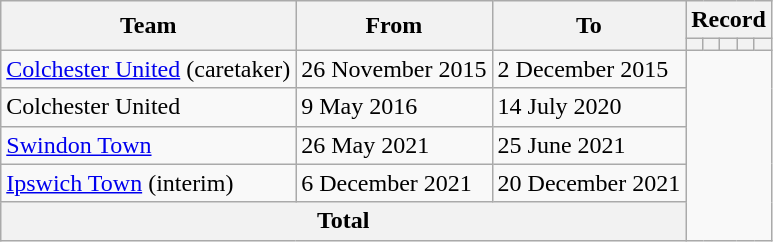<table class=wikitable style="text-align: center">
<tr>
<th rowspan="2">Team</th>
<th rowspan="2">From</th>
<th rowspan="2">To</th>
<th colspan=5>Record</th>
</tr>
<tr>
<th></th>
<th></th>
<th></th>
<th></th>
<th></th>
</tr>
<tr>
<td align=left><a href='#'>Colchester United</a> (caretaker)</td>
<td align=left>26 November 2015</td>
<td align=left>2 December 2015<br></td>
</tr>
<tr>
<td align=left>Colchester United</td>
<td align=left>9 May 2016</td>
<td align=left>14 July 2020<br></td>
</tr>
<tr>
<td align=left><a href='#'>Swindon Town</a></td>
<td align=left>26 May 2021</td>
<td align=left>25 June 2021<br></td>
</tr>
<tr>
<td align=left><a href='#'>Ipswich Town</a> (interim)</td>
<td align=left>6 December 2021</td>
<td align=left>20 December 2021<br></td>
</tr>
<tr>
<th colspan="3">Total<br></th>
</tr>
</table>
